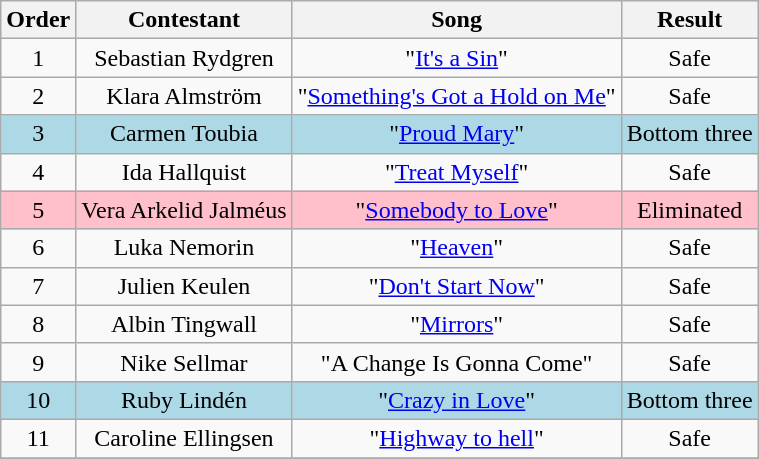<table class="wikitable plainrowheaders" style="text-align:center;">
<tr>
<th scope="col">Order</th>
<th scope="col">Contestant</th>
<th scope="col">Song</th>
<th scope="col">Result</th>
</tr>
<tr>
<td>1</td>
<td scope="row">Sebastian Rydgren</td>
<td>"<a href='#'>It's a Sin</a>"</td>
<td>Safe</td>
</tr>
<tr>
<td>2</td>
<td scope="row">Klara Almström</td>
<td>"<a href='#'>Something's Got a Hold on Me</a>"</td>
<td>Safe</td>
</tr>
<tr style="background:lightblue;">
<td>3</td>
<td scope="row">Carmen Toubia</td>
<td>"<a href='#'>Proud Mary</a>"</td>
<td>Bottom three</td>
</tr>
<tr>
<td>4</td>
<td scope="row">Ida Hallquist</td>
<td>"<a href='#'>Treat Myself</a>"</td>
<td>Safe</td>
</tr>
<tr style="background:pink;">
<td>5</td>
<td scope="row">Vera Arkelid Jalméus</td>
<td>"<a href='#'>Somebody to Love</a>"</td>
<td>Eliminated</td>
</tr>
<tr>
<td>6</td>
<td scope="row">Luka Nemorin</td>
<td>"<a href='#'>Heaven</a>"</td>
<td>Safe</td>
</tr>
<tr>
<td>7</td>
<td scope="row">Julien Keulen</td>
<td>"<a href='#'>Don't Start Now</a>"</td>
<td>Safe</td>
</tr>
<tr>
<td>8</td>
<td scope="row">Albin Tingwall</td>
<td>"<a href='#'>Mirrors</a>"</td>
<td>Safe</td>
</tr>
<tr>
<td>9</td>
<td scope="row">Nike Sellmar</td>
<td>"A Change Is Gonna Come"</td>
<td>Safe</td>
</tr>
<tr style="background:lightblue;">
<td>10</td>
<td scope="row">Ruby Lindén</td>
<td>"<a href='#'>Crazy in Love</a>"</td>
<td>Bottom three</td>
</tr>
<tr>
<td>11</td>
<td scope="row">Caroline Ellingsen</td>
<td>"<a href='#'>Highway to hell</a>"</td>
<td>Safe</td>
</tr>
<tr>
</tr>
</table>
